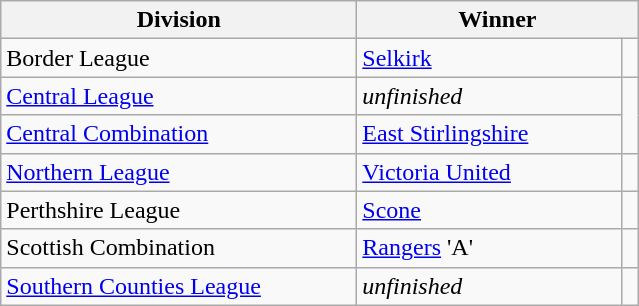<table class="wikitable">
<tr>
<th width=230>Division</th>
<th colspan= "2" width=180>Winner</th>
</tr>
<tr>
<td>Border League</td>
<td><a href='#'>Selkirk</a></td>
<td></td>
</tr>
<tr>
<td><a href='#'>Central League</a></td>
<td><em>unfinished</em></td>
<td rowspan = "2"></td>
</tr>
<tr>
<td><a href='#'>Central Combination</a></td>
<td><a href='#'>East Stirlingshire</a></td>
</tr>
<tr>
<td><a href='#'>Northern League</a></td>
<td><a href='#'>Victoria United</a></td>
<td></td>
</tr>
<tr>
<td>Perthshire League</td>
<td><a href='#'>Scone</a></td>
<td></td>
</tr>
<tr>
<td>Scottish Combination</td>
<td><a href='#'>Rangers</a> 'A'</td>
<td></td>
</tr>
<tr>
<td><a href='#'>Southern Counties League</a></td>
<td><em>unfinished</em></td>
<td></td>
</tr>
</table>
